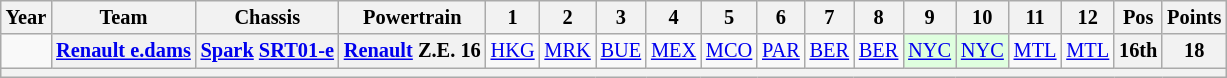<table class="wikitable" style="text-align:center; font-size:85%">
<tr>
<th>Year</th>
<th>Team</th>
<th>Chassis</th>
<th>Powertrain</th>
<th>1</th>
<th>2</th>
<th>3</th>
<th>4</th>
<th>5</th>
<th>6</th>
<th>7</th>
<th>8</th>
<th>9</th>
<th>10</th>
<th>11</th>
<th>12</th>
<th>Pos</th>
<th>Points</th>
</tr>
<tr>
<td></td>
<th nowrap><a href='#'>Renault e.dams</a></th>
<th nowrap><a href='#'>Spark</a> <a href='#'>SRT01-e</a></th>
<th nowrap><a href='#'>Renault</a> Z.E. 16</th>
<td><a href='#'>HKG</a></td>
<td><a href='#'>MRK</a></td>
<td><a href='#'>BUE</a></td>
<td><a href='#'>MEX</a></td>
<td><a href='#'>MCO</a></td>
<td><a href='#'>PAR</a></td>
<td><a href='#'>BER</a></td>
<td><a href='#'>BER</a></td>
<td style="background:#DFFFDF;"><a href='#'>NYC</a><br></td>
<td style="background:#DFFFDF;"><a href='#'>NYC</a><br></td>
<td><a href='#'>MTL</a></td>
<td><a href='#'>MTL</a></td>
<th>16th</th>
<th>18</th>
</tr>
<tr>
<th colspan="18"></th>
</tr>
</table>
